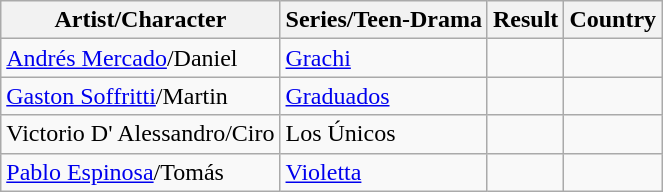<table class="wikitable">
<tr>
<th>Artist/Character</th>
<th>Series/Teen-Drama</th>
<th>Result</th>
<th>Country</th>
</tr>
<tr>
<td><a href='#'>Andrés Mercado</a>/Daniel</td>
<td><a href='#'>Grachi</a></td>
<td></td>
<td></td>
</tr>
<tr>
<td><a href='#'>Gaston Soffritti</a>/Martin</td>
<td><a href='#'>Graduados</a></td>
<td></td>
<td></td>
</tr>
<tr>
<td>Victorio D' Alessandro/Ciro</td>
<td>Los Únicos</td>
<td></td>
<td></td>
</tr>
<tr>
<td><a href='#'>Pablo Espinosa</a>/Tomás</td>
<td><a href='#'>Violetta</a></td>
<td></td>
<td></td>
</tr>
</table>
